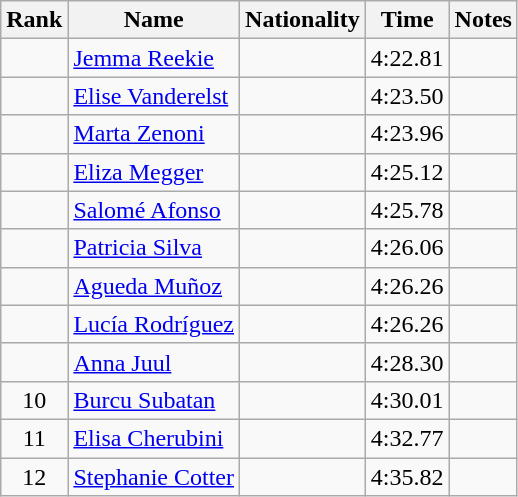<table class="wikitable sortable" style="text-align:center">
<tr>
<th>Rank</th>
<th>Name</th>
<th>Nationality</th>
<th>Time</th>
<th>Notes</th>
</tr>
<tr>
<td></td>
<td align=left><a href='#'>Jemma Reekie</a></td>
<td align=left></td>
<td>4:22.81</td>
<td></td>
</tr>
<tr>
<td></td>
<td align=left><a href='#'>Elise Vanderelst</a></td>
<td align=left></td>
<td>4:23.50</td>
<td></td>
</tr>
<tr>
<td></td>
<td align=left><a href='#'>Marta Zenoni</a></td>
<td align=left></td>
<td>4:23.96</td>
<td></td>
</tr>
<tr>
<td></td>
<td align=left><a href='#'>Eliza Megger</a></td>
<td align=left></td>
<td>4:25.12</td>
<td></td>
</tr>
<tr>
<td></td>
<td align=left><a href='#'>Salomé Afonso</a></td>
<td align=left></td>
<td>4:25.78</td>
<td></td>
</tr>
<tr>
<td></td>
<td align=left><a href='#'>Patricia Silva</a></td>
<td align=left></td>
<td>4:26.06</td>
<td></td>
</tr>
<tr>
<td></td>
<td align=left><a href='#'>Agueda Muñoz</a></td>
<td align=left></td>
<td>4:26.26</td>
<td></td>
</tr>
<tr>
<td></td>
<td align=left><a href='#'>Lucía Rodríguez</a></td>
<td align=left></td>
<td>4:26.26</td>
<td></td>
</tr>
<tr>
<td></td>
<td align=left><a href='#'>Anna Juul</a></td>
<td align=left></td>
<td>4:28.30</td>
<td></td>
</tr>
<tr>
<td>10</td>
<td align=left><a href='#'>Burcu Subatan</a></td>
<td align=left></td>
<td>4:30.01</td>
<td></td>
</tr>
<tr>
<td>11</td>
<td align=left><a href='#'>Elisa Cherubini</a></td>
<td align=left></td>
<td>4:32.77</td>
<td></td>
</tr>
<tr>
<td>12</td>
<td align=left><a href='#'>Stephanie Cotter</a></td>
<td align=left></td>
<td>4:35.82</td>
<td></td>
</tr>
</table>
